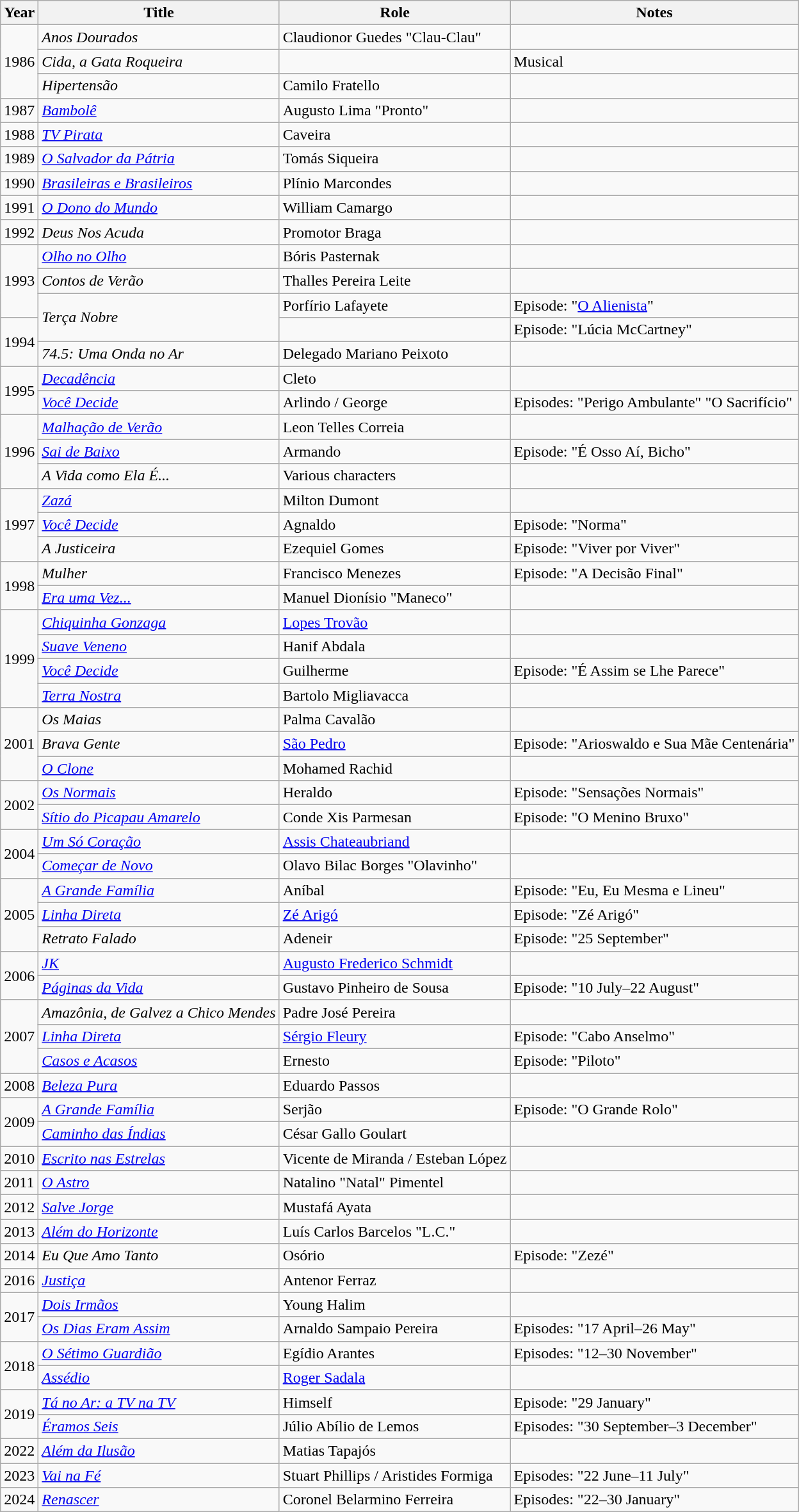<table class="wikitable">
<tr>
<th>Year</th>
<th>Title</th>
<th>Role</th>
<th>Notes</th>
</tr>
<tr>
<td rowspan="3">1986</td>
<td><em>Anos Dourados</em></td>
<td>Claudionor Guedes "Clau-Clau"</td>
<td></td>
</tr>
<tr>
<td><em>Cida, a Gata Roqueira</em></td>
<td></td>
<td>Musical</td>
</tr>
<tr>
<td><em>Hipertensão</em></td>
<td>Camilo Fratello</td>
<td></td>
</tr>
<tr>
<td>1987</td>
<td><em><a href='#'>Bambolê</a></em></td>
<td>Augusto Lima "Pronto"</td>
<td></td>
</tr>
<tr>
<td>1988</td>
<td><em><a href='#'>TV Pirata</a></em></td>
<td>Caveira</td>
<td></td>
</tr>
<tr>
<td>1989</td>
<td><em><a href='#'>O Salvador da Pátria</a></em></td>
<td>Tomás Siqueira</td>
<td></td>
</tr>
<tr>
<td>1990</td>
<td><em><a href='#'>Brasileiras e Brasileiros</a></em></td>
<td>Plínio Marcondes</td>
<td></td>
</tr>
<tr>
<td>1991</td>
<td><em><a href='#'>O Dono do Mundo</a></em></td>
<td>William Camargo</td>
<td></td>
</tr>
<tr>
<td>1992</td>
<td><em>Deus Nos Acuda</em></td>
<td>Promotor Braga</td>
<td></td>
</tr>
<tr>
<td rowspan="3">1993</td>
<td><em><a href='#'>Olho no Olho</a></em></td>
<td>Bóris Pasternak</td>
<td></td>
</tr>
<tr>
<td><em>Contos de Verão</em></td>
<td>Thalles Pereira Leite</td>
<td></td>
</tr>
<tr>
<td rowspan="2"><em>Terça Nobre</em></td>
<td>Porfírio Lafayete</td>
<td>Episode: "<a href='#'>O Alienista</a>"</td>
</tr>
<tr>
<td rowspan="2">1994</td>
<td></td>
<td>Episode: "Lúcia McCartney"</td>
</tr>
<tr>
<td><em>74.5: Uma Onda no Ar</em></td>
<td>Delegado Mariano Peixoto</td>
<td></td>
</tr>
<tr>
<td rowspan="2">1995</td>
<td><em><a href='#'>Decadência</a></em></td>
<td>Cleto</td>
<td></td>
</tr>
<tr>
<td><em><a href='#'>Você Decide</a></em></td>
<td>Arlindo / George</td>
<td>Episodes: "Perigo Ambulante" "O Sacrifício"</td>
</tr>
<tr>
<td rowspan="3">1996</td>
<td><em><a href='#'>Malhação de Verão</a></em></td>
<td>Leon Telles Correia</td>
<td></td>
</tr>
<tr>
<td><em><a href='#'>Sai de Baixo</a></em></td>
<td>Armando</td>
<td>Episode: "É Osso Aí, Bicho"</td>
</tr>
<tr>
<td><em>A Vida como Ela É...</em></td>
<td>Various characters</td>
<td></td>
</tr>
<tr>
<td rowspan="3">1997</td>
<td><em><a href='#'>Zazá</a></em></td>
<td>Milton Dumont</td>
<td></td>
</tr>
<tr>
<td><em><a href='#'>Você Decide</a></em></td>
<td>Agnaldo</td>
<td>Episode: "Norma"</td>
</tr>
<tr>
<td><em>A Justiceira</em></td>
<td>Ezequiel Gomes</td>
<td>Episode: "Viver por Viver"</td>
</tr>
<tr>
<td rowspan="2">1998</td>
<td><em>Mulher</em></td>
<td>Francisco Menezes</td>
<td>Episode: "A Decisão Final"</td>
</tr>
<tr>
<td><em><a href='#'>Era uma Vez...</a></em></td>
<td>Manuel Dionísio "Maneco"</td>
<td></td>
</tr>
<tr>
<td rowspan="4">1999</td>
<td><em><a href='#'>Chiquinha Gonzaga</a></em></td>
<td><a href='#'>Lopes Trovão</a></td>
<td></td>
</tr>
<tr>
<td><em><a href='#'>Suave Veneno</a></em></td>
<td>Hanif Abdala</td>
<td></td>
</tr>
<tr>
<td><em><a href='#'>Você Decide</a></em></td>
<td>Guilherme</td>
<td>Episode: "É Assim se Lhe Parece"</td>
</tr>
<tr>
<td><em><a href='#'>Terra Nostra</a></em></td>
<td>Bartolo Migliavacca</td>
<td></td>
</tr>
<tr>
<td rowspan="3">2001</td>
<td><em>Os Maias</em></td>
<td>Palma Cavalão</td>
<td></td>
</tr>
<tr>
<td><em>Brava Gente</em></td>
<td><a href='#'>São Pedro</a></td>
<td>Episode: "Arioswaldo e Sua Mãe Centenária"</td>
</tr>
<tr>
<td><em><a href='#'>O Clone</a></em></td>
<td>Mohamed Rachid</td>
<td></td>
</tr>
<tr>
<td rowspan="2">2002</td>
<td><em><a href='#'>Os Normais</a></em></td>
<td>Heraldo</td>
<td>Episode: "Sensações Normais"</td>
</tr>
<tr>
<td><em><a href='#'>Sítio do Picapau Amarelo</a></em></td>
<td>Conde Xis Parmesan</td>
<td>Episode: "O Menino Bruxo"</td>
</tr>
<tr>
<td rowspan="2">2004</td>
<td><em><a href='#'>Um Só Coração</a></em></td>
<td><a href='#'>Assis Chateaubriand</a></td>
<td></td>
</tr>
<tr>
<td><em><a href='#'>Começar de Novo</a></em></td>
<td>Olavo Bilac Borges "Olavinho"</td>
<td></td>
</tr>
<tr>
<td rowspan="3">2005</td>
<td><em><a href='#'>A Grande Família</a></em></td>
<td>Aníbal</td>
<td>Episode: "Eu, Eu Mesma e Lineu"</td>
</tr>
<tr>
<td><em><a href='#'>Linha Direta</a></em></td>
<td><a href='#'>Zé Arigó</a></td>
<td>Episode: "Zé Arigó"</td>
</tr>
<tr>
<td><em>Retrato Falado</em></td>
<td>Adeneir</td>
<td>Episode: "25 September"</td>
</tr>
<tr>
<td rowspan="2">2006</td>
<td><em><a href='#'>JK</a></em></td>
<td><a href='#'>Augusto Frederico Schmidt</a></td>
<td></td>
</tr>
<tr>
<td><em><a href='#'>Páginas da Vida</a></em></td>
<td>Gustavo Pinheiro de Sousa</td>
<td>Episode: "10 July–22 August"</td>
</tr>
<tr>
<td rowspan="3">2007</td>
<td><em>Amazônia, de Galvez a Chico Mendes</em></td>
<td>Padre José Pereira</td>
<td></td>
</tr>
<tr>
<td><em><a href='#'>Linha Direta</a></em></td>
<td><a href='#'>Sérgio Fleury</a></td>
<td>Episode: "Cabo Anselmo"</td>
</tr>
<tr>
<td><em><a href='#'>Casos e Acasos</a></em></td>
<td>Ernesto</td>
<td>Episode: "Piloto"</td>
</tr>
<tr>
<td>2008</td>
<td><em><a href='#'>Beleza Pura</a></em></td>
<td>Eduardo Passos</td>
<td></td>
</tr>
<tr>
<td rowspan="2">2009</td>
<td><em><a href='#'>A Grande Família</a></em></td>
<td>Serjão</td>
<td>Episode: "O Grande Rolo"</td>
</tr>
<tr>
<td><em><a href='#'>Caminho das Índias</a></em></td>
<td>César Gallo Goulart</td>
<td></td>
</tr>
<tr>
<td>2010</td>
<td><em><a href='#'>Escrito nas Estrelas</a></em></td>
<td>Vicente de Miranda / Esteban López</td>
<td></td>
</tr>
<tr>
<td>2011</td>
<td><em><a href='#'>O Astro</a></em></td>
<td>Natalino "Natal" Pimentel</td>
<td></td>
</tr>
<tr>
<td>2012</td>
<td><em><a href='#'>Salve Jorge</a></em></td>
<td>Mustafá Ayata</td>
<td></td>
</tr>
<tr>
<td>2013</td>
<td><em><a href='#'>Além do Horizonte</a></em></td>
<td>Luís Carlos Barcelos "L.C."</td>
<td></td>
</tr>
<tr>
<td>2014</td>
<td><em>Eu Que Amo Tanto</em></td>
<td>Osório</td>
<td>Episode: "Zezé"</td>
</tr>
<tr>
<td>2016</td>
<td><em><a href='#'>Justiça</a></em></td>
<td>Antenor Ferraz</td>
<td></td>
</tr>
<tr>
<td rowspan="2">2017</td>
<td><em><a href='#'>Dois Irmãos</a></em></td>
<td>Young Halim</td>
<td></td>
</tr>
<tr>
<td><em><a href='#'>Os Dias Eram Assim</a></em></td>
<td>Arnaldo Sampaio Pereira</td>
<td>Episodes: "17 April–26 May"</td>
</tr>
<tr>
<td rowspan="2">2018</td>
<td><em><a href='#'>O Sétimo Guardião</a></em></td>
<td>Egídio Arantes</td>
<td>Episodes: "12–30 November"</td>
</tr>
<tr>
<td><em><a href='#'>Assédio</a></em></td>
<td><a href='#'>Roger Sadala</a></td>
<td></td>
</tr>
<tr>
<td rowspan="2">2019</td>
<td><em><a href='#'>Tá no Ar: a TV na TV</a></em></td>
<td>Himself</td>
<td>Episode: "29 January"</td>
</tr>
<tr>
<td><em><a href='#'>Éramos Seis</a></em></td>
<td>Júlio Abílio de Lemos</td>
<td>Episodes: "30 September–3 December"</td>
</tr>
<tr>
<td>2022</td>
<td><em><a href='#'>Além da Ilusão</a></em></td>
<td>Matias Tapajós</td>
<td></td>
</tr>
<tr>
<td>2023</td>
<td><em><a href='#'>Vai na Fé</a></em></td>
<td>Stuart Phillips / Aristides Formiga</td>
<td>Episodes: "22 June–11 July"</td>
</tr>
<tr>
<td>2024</td>
<td><em><a href='#'>Renascer</a></em></td>
<td>Coronel Belarmino Ferreira</td>
<td>Episodes: "22–30 January"</td>
</tr>
</table>
